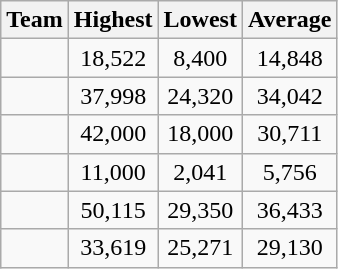<table class="wikitable sortable">
<tr>
<th>Team</th>
<th>Highest</th>
<th>Lowest</th>
<th>Average</th>
</tr>
<tr>
<td></td>
<td align="center">18,522</td>
<td align="center">8,400</td>
<td align="center">14,848</td>
</tr>
<tr>
<td></td>
<td align="center">37,998</td>
<td align="center">24,320</td>
<td align="center">34,042</td>
</tr>
<tr>
<td></td>
<td align="center">42,000</td>
<td align="center">18,000</td>
<td align="center">30,711</td>
</tr>
<tr>
<td></td>
<td align="center">11,000</td>
<td align="center">2,041</td>
<td align="center">5,756</td>
</tr>
<tr>
<td></td>
<td align="center">50,115</td>
<td align="center">29,350</td>
<td align="center">36,433</td>
</tr>
<tr>
<td></td>
<td align="center">33,619</td>
<td align="center">25,271</td>
<td align="center">29,130</td>
</tr>
</table>
